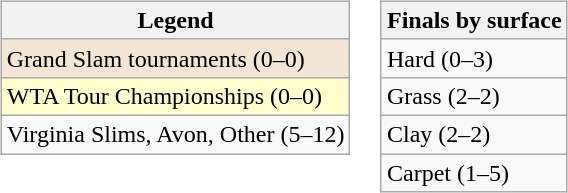<table>
<tr valign=top>
<td><br><table class="wikitable sortable mw-collapsible mw-collapsed">
<tr>
<th>Legend</th>
</tr>
<tr>
<td style="background:#f3e6d7;">Grand Slam tournaments (0–0)</td>
</tr>
<tr>
<td style="background:#ffc;">WTA Tour Championships (0–0)</td>
</tr>
<tr>
<td>Virginia Slims, Avon, Other (5–12)</td>
</tr>
</table>
</td>
<td><br><table class="wikitable sortable mw-collapsible mw-collapsed">
<tr>
<th>Finals by surface</th>
</tr>
<tr>
<td>Hard (0–3)</td>
</tr>
<tr>
<td>Grass (2–2)</td>
</tr>
<tr>
<td>Clay (2–2)</td>
</tr>
<tr>
<td>Carpet (1–5)</td>
</tr>
</table>
</td>
</tr>
</table>
